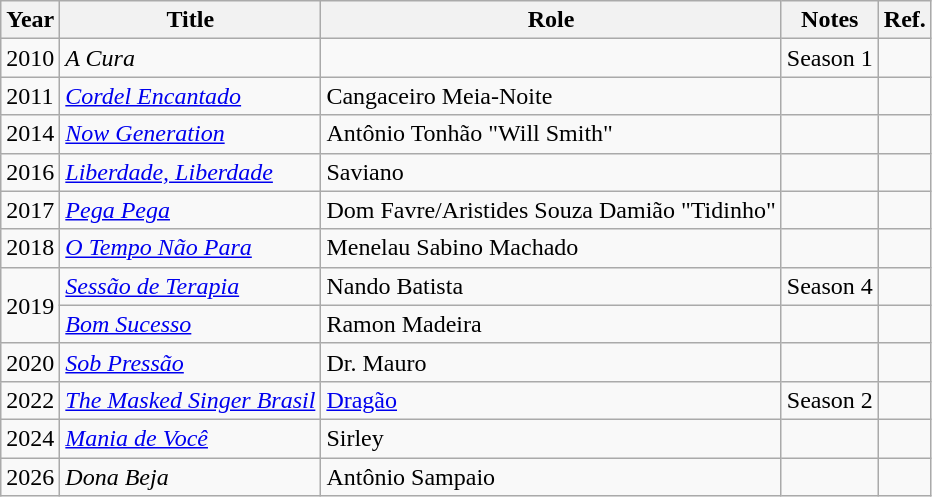<table class="wikitable">
<tr>
<th>Year</th>
<th>Title</th>
<th>Role</th>
<th>Notes</th>
<th>Ref.</th>
</tr>
<tr>
<td>2010</td>
<td><em>A Cura</em></td>
<td></td>
<td>Season 1</td>
<td></td>
</tr>
<tr>
<td>2011</td>
<td><em><a href='#'>Cordel Encantado</a></em></td>
<td>Cangaceiro Meia-Noite</td>
<td></td>
<td></td>
</tr>
<tr>
<td>2014</td>
<td><em><a href='#'>Now Generation</a></em></td>
<td>Antônio Tonhão "Will Smith"</td>
<td></td>
<td></td>
</tr>
<tr>
<td>2016</td>
<td><em><a href='#'>Liberdade, Liberdade</a></em></td>
<td>Saviano</td>
<td></td>
<td></td>
</tr>
<tr>
<td>2017</td>
<td><em><a href='#'>Pega Pega</a></em></td>
<td>Dom Favre/Aristides Souza Damião "Tidinho"</td>
<td></td>
<td></td>
</tr>
<tr>
<td>2018</td>
<td><em><a href='#'>O Tempo Não Para</a></em></td>
<td>Menelau Sabino Machado</td>
<td></td>
<td></td>
</tr>
<tr>
<td rowspan="2">2019</td>
<td><em><a href='#'>Sessão de Terapia</a></em></td>
<td>Nando Batista</td>
<td>Season 4</td>
<td></td>
</tr>
<tr>
<td><em><a href='#'>Bom Sucesso</a></em></td>
<td>Ramon Madeira</td>
<td></td>
<td></td>
</tr>
<tr>
<td>2020</td>
<td><em><a href='#'>Sob Pressão</a></em></td>
<td>Dr. Mauro</td>
<td></td>
<td></td>
</tr>
<tr>
<td>2022</td>
<td><em><a href='#'>The Masked Singer Brasil</a></em></td>
<td><a href='#'>Dragão</a></td>
<td>Season 2</td>
<td></td>
</tr>
<tr>
<td>2024</td>
<td><em><a href='#'>Mania de Você</a></em></td>
<td>Sirley</td>
<td></td>
<td></td>
</tr>
<tr>
<td>2026</td>
<td><em>Dona Beja</em></td>
<td>Antônio Sampaio</td>
<td></td>
<td></td>
</tr>
</table>
